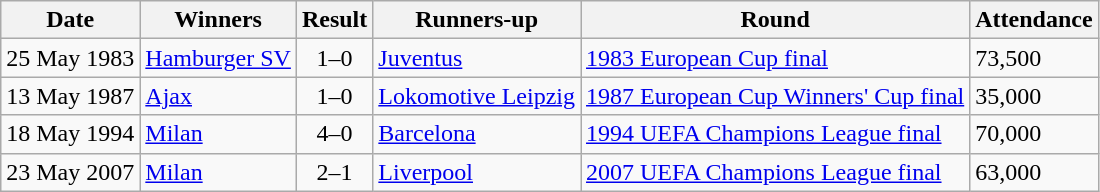<table class="wikitable" style="text-align: left;">
<tr>
<th>Date</th>
<th>Winners</th>
<th>Result</th>
<th>Runners-up</th>
<th>Round</th>
<th>Attendance</th>
</tr>
<tr>
<td>25 May 1983</td>
<td> <a href='#'>Hamburger SV</a></td>
<td style="text-align:center">1–0</td>
<td> <a href='#'>Juventus</a></td>
<td><a href='#'>1983 European Cup final</a></td>
<td>73,500</td>
</tr>
<tr>
<td>13 May 1987</td>
<td> <a href='#'>Ajax</a></td>
<td style="text-align:center">1–0</td>
<td> <a href='#'>Lokomotive Leipzig</a></td>
<td><a href='#'>1987 European Cup Winners' Cup final</a></td>
<td>35,000</td>
</tr>
<tr>
<td>18 May 1994</td>
<td> <a href='#'>Milan</a></td>
<td style="text-align:center">4–0</td>
<td> <a href='#'>Barcelona</a></td>
<td><a href='#'>1994 UEFA Champions League final</a></td>
<td>70,000</td>
</tr>
<tr>
<td>23 May 2007</td>
<td> <a href='#'>Milan</a></td>
<td style="text-align:center">2–1</td>
<td> <a href='#'>Liverpool</a></td>
<td><a href='#'>2007 UEFA Champions League final</a></td>
<td>63,000</td>
</tr>
</table>
